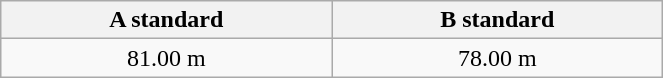<table class="wikitable" style=" text-align:center;" width="35%">
<tr>
<th>A standard</th>
<th>B standard</th>
</tr>
<tr>
<td>81.00 m</td>
<td>78.00 m</td>
</tr>
</table>
